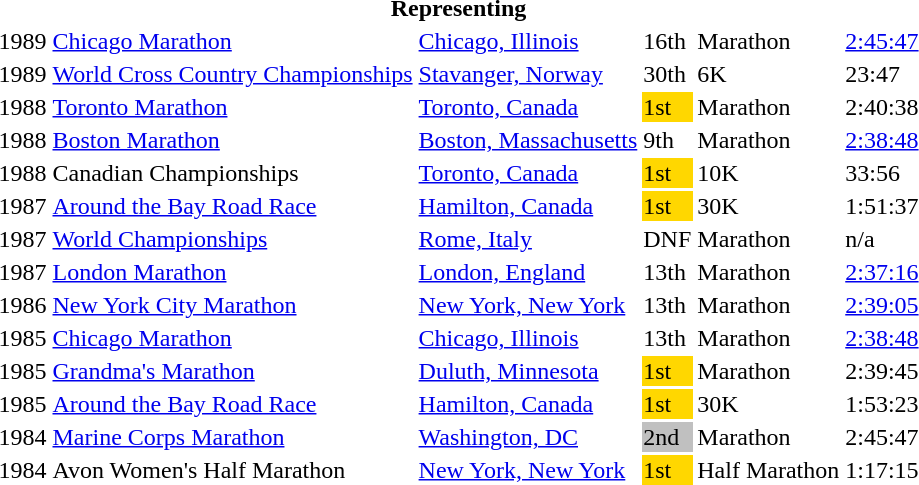<table>
<tr>
<th colspan="6">Representing </th>
</tr>
<tr>
<td>1989</td>
<td><a href='#'>Chicago Marathon</a></td>
<td><a href='#'>Chicago, Illinois</a></td>
<td>16th</td>
<td>Marathon</td>
<td><a href='#'>2:45:47</a></td>
</tr>
<tr>
<td>1989</td>
<td><a href='#'>World Cross Country Championships</a></td>
<td><a href='#'>Stavanger, Norway</a></td>
<td>30th</td>
<td>6K</td>
<td>23:47</td>
</tr>
<tr>
<td>1988</td>
<td><a href='#'>Toronto Marathon</a></td>
<td><a href='#'>Toronto, Canada</a></td>
<td bgcolor="gold">1st</td>
<td>Marathon</td>
<td>2:40:38</td>
</tr>
<tr>
<td>1988</td>
<td><a href='#'>Boston Marathon</a></td>
<td><a href='#'>Boston, Massachusetts</a></td>
<td>9th</td>
<td>Marathon</td>
<td><a href='#'>2:38:48</a></td>
</tr>
<tr>
<td>1988</td>
<td>Canadian Championships</td>
<td><a href='#'>Toronto, Canada</a></td>
<td bgcolor="gold">1st</td>
<td>10K</td>
<td>33:56</td>
</tr>
<tr>
<td>1987</td>
<td><a href='#'>Around the Bay Road Race</a></td>
<td><a href='#'>Hamilton, Canada</a></td>
<td bgcolor="gold">1st</td>
<td>30K</td>
<td>1:51:37</td>
</tr>
<tr>
<td>1987</td>
<td><a href='#'>World Championships</a></td>
<td><a href='#'>Rome, Italy</a></td>
<td>DNF</td>
<td>Marathon</td>
<td>n/a</td>
</tr>
<tr>
<td>1987</td>
<td><a href='#'>London Marathon</a></td>
<td><a href='#'>London, England</a></td>
<td>13th</td>
<td>Marathon</td>
<td><a href='#'>2:37:16</a></td>
</tr>
<tr>
<td>1986</td>
<td><a href='#'>New York City Marathon</a></td>
<td><a href='#'>New York, New York</a></td>
<td>13th</td>
<td>Marathon</td>
<td><a href='#'>2:39:05</a></td>
</tr>
<tr>
<td>1985</td>
<td><a href='#'>Chicago Marathon</a></td>
<td><a href='#'>Chicago, Illinois</a></td>
<td>13th</td>
<td>Marathon</td>
<td><a href='#'>2:38:48</a></td>
</tr>
<tr>
<td>1985</td>
<td><a href='#'>Grandma's Marathon</a></td>
<td><a href='#'>Duluth, Minnesota</a></td>
<td bgcolor="gold">1st</td>
<td>Marathon</td>
<td>2:39:45</td>
</tr>
<tr>
<td>1985</td>
<td><a href='#'>Around the Bay Road Race</a></td>
<td><a href='#'>Hamilton, Canada</a></td>
<td bgcolor="gold">1st</td>
<td>30K</td>
<td>1:53:23</td>
</tr>
<tr>
<td>1984</td>
<td><a href='#'>Marine Corps Marathon</a></td>
<td><a href='#'>Washington, DC</a></td>
<td bgcolor="silver">2nd</td>
<td>Marathon</td>
<td>2:45:47</td>
</tr>
<tr>
<td>1984</td>
<td>Avon Women's Half Marathon</td>
<td><a href='#'>New York, New York</a></td>
<td bgcolor="gold">1st</td>
<td>Half Marathon</td>
<td>1:17:15</td>
</tr>
<tr>
</tr>
</table>
